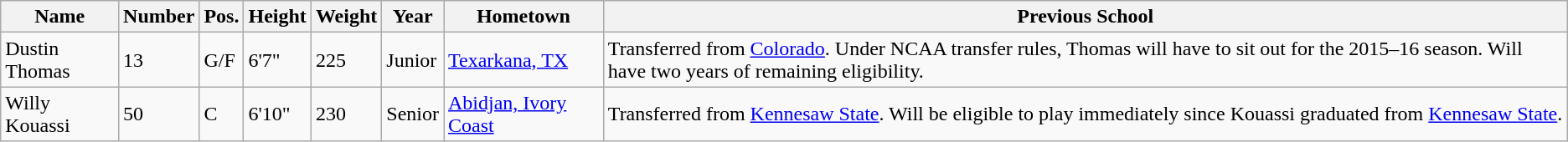<table class="wikitable sortable" border="1">
<tr>
<th>Name</th>
<th>Number</th>
<th>Pos.</th>
<th>Height</th>
<th>Weight</th>
<th>Year</th>
<th>Hometown</th>
<th class="unsortable">Previous School</th>
</tr>
<tr>
<td>Dustin Thomas</td>
<td>13</td>
<td>G/F</td>
<td>6'7"</td>
<td>225</td>
<td>Junior</td>
<td><a href='#'>Texarkana, TX</a></td>
<td>Transferred from <a href='#'>Colorado</a>. Under NCAA transfer rules, Thomas will have to sit out for the 2015–16 season. Will have two years of remaining eligibility.</td>
</tr>
<tr>
<td>Willy Kouassi</td>
<td>50</td>
<td>C</td>
<td>6'10"</td>
<td>230</td>
<td>Senior</td>
<td><a href='#'>Abidjan, Ivory Coast</a></td>
<td>Transferred from <a href='#'>Kennesaw State</a>. Will be eligible to play immediately since Kouassi graduated from <a href='#'>Kennesaw State</a>.</td>
</tr>
</table>
